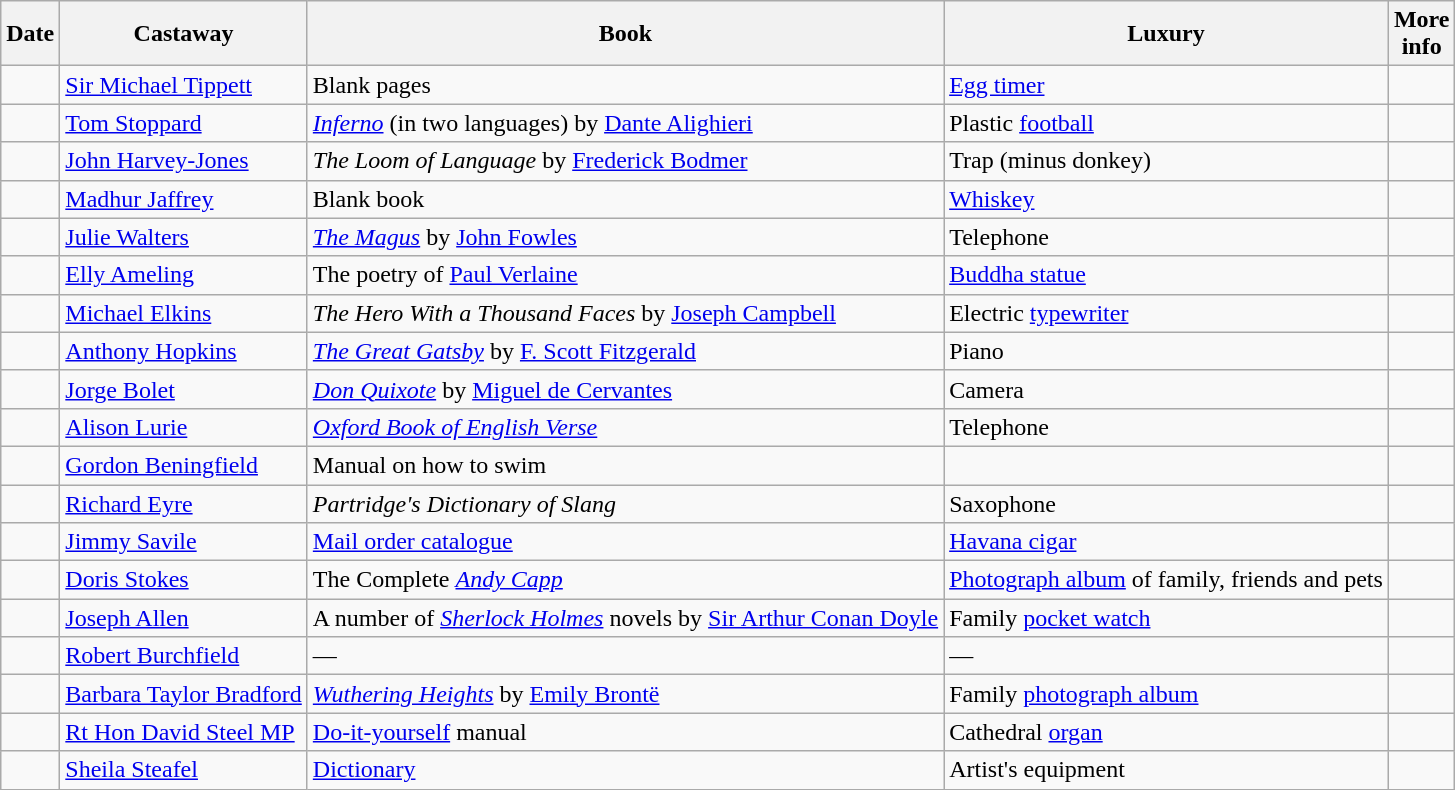<table class="wikitable sortable">
<tr>
<th>Date</th>
<th>Castaway</th>
<th>Book</th>
<th>Luxury</th>
<th class="unsortable">More<br>info</th>
</tr>
<tr>
<td></td>
<td><a href='#'>Sir Michael Tippett</a></td>
<td>Blank pages</td>
<td><a href='#'>Egg timer</a></td>
<td></td>
</tr>
<tr>
<td></td>
<td><a href='#'>Tom Stoppard</a></td>
<td><em><a href='#'>Inferno</a></em> (in two languages) by <a href='#'>Dante Alighieri</a></td>
<td>Plastic <a href='#'>football</a></td>
<td></td>
</tr>
<tr>
<td></td>
<td><a href='#'>John Harvey-Jones</a></td>
<td><em>The Loom of Language</em> by <a href='#'>Frederick Bodmer</a></td>
<td>Trap (minus donkey)</td>
<td></td>
</tr>
<tr>
<td></td>
<td><a href='#'>Madhur Jaffrey</a></td>
<td>Blank book</td>
<td><a href='#'>Whiskey</a></td>
<td></td>
</tr>
<tr>
<td></td>
<td><a href='#'>Julie Walters</a></td>
<td><em><a href='#'>The Magus</a></em> by <a href='#'>John Fowles</a></td>
<td>Telephone</td>
<td></td>
</tr>
<tr>
<td></td>
<td><a href='#'>Elly Ameling</a></td>
<td>The poetry of <a href='#'>Paul Verlaine</a></td>
<td><a href='#'>Buddha statue</a></td>
<td></td>
</tr>
<tr>
<td></td>
<td><a href='#'>Michael Elkins</a></td>
<td><em>The Hero With a Thousand Faces</em> by <a href='#'>Joseph Campbell</a></td>
<td>Electric <a href='#'>typewriter</a></td>
<td></td>
</tr>
<tr>
<td></td>
<td><a href='#'>Anthony Hopkins</a></td>
<td><em><a href='#'>The Great Gatsby</a></em> by <a href='#'>F. Scott Fitzgerald</a></td>
<td>Piano</td>
<td></td>
</tr>
<tr>
<td></td>
<td><a href='#'>Jorge Bolet</a></td>
<td><em><a href='#'>Don Quixote</a></em> by <a href='#'>Miguel de Cervantes</a></td>
<td>Camera</td>
<td></td>
</tr>
<tr>
<td></td>
<td><a href='#'>Alison Lurie</a></td>
<td><em><a href='#'>Oxford Book of English Verse</a></em></td>
<td>Telephone</td>
<td></td>
</tr>
<tr>
<td></td>
<td><a href='#'>Gordon Beningfield</a></td>
<td>Manual on how to swim</td>
<td></td>
<td></td>
</tr>
<tr>
<td></td>
<td><a href='#'>Richard Eyre</a></td>
<td><em>Partridge's Dictionary of Slang</em></td>
<td>Saxophone</td>
<td></td>
</tr>
<tr>
<td></td>
<td><a href='#'>Jimmy Savile</a></td>
<td><a href='#'>Mail order catalogue</a></td>
<td><a href='#'>Havana cigar</a></td>
<td></td>
</tr>
<tr>
<td></td>
<td><a href='#'>Doris Stokes</a></td>
<td>The Complete <em><a href='#'>Andy Capp</a></em></td>
<td><a href='#'>Photograph album</a> of family, friends and pets</td>
<td></td>
</tr>
<tr>
<td></td>
<td><a href='#'>Joseph Allen</a></td>
<td>A number of <em><a href='#'>Sherlock Holmes</a></em> novels by <a href='#'>Sir Arthur Conan Doyle</a></td>
<td>Family <a href='#'>pocket watch</a></td>
<td></td>
</tr>
<tr>
<td></td>
<td><a href='#'>Robert Burchfield</a></td>
<td>—</td>
<td>—</td>
<td></td>
</tr>
<tr>
<td></td>
<td><a href='#'>Barbara Taylor Bradford</a></td>
<td><em><a href='#'>Wuthering Heights</a></em> by <a href='#'>Emily Brontë</a></td>
<td>Family <a href='#'>photograph album</a></td>
<td></td>
</tr>
<tr>
<td></td>
<td><a href='#'>Rt Hon David Steel MP</a></td>
<td><a href='#'>Do-it-yourself</a> manual</td>
<td>Cathedral <a href='#'>organ</a></td>
<td></td>
</tr>
<tr>
<td></td>
<td><a href='#'>Sheila Steafel</a></td>
<td><a href='#'>Dictionary</a></td>
<td>Artist's equipment</td>
<td></td>
</tr>
</table>
